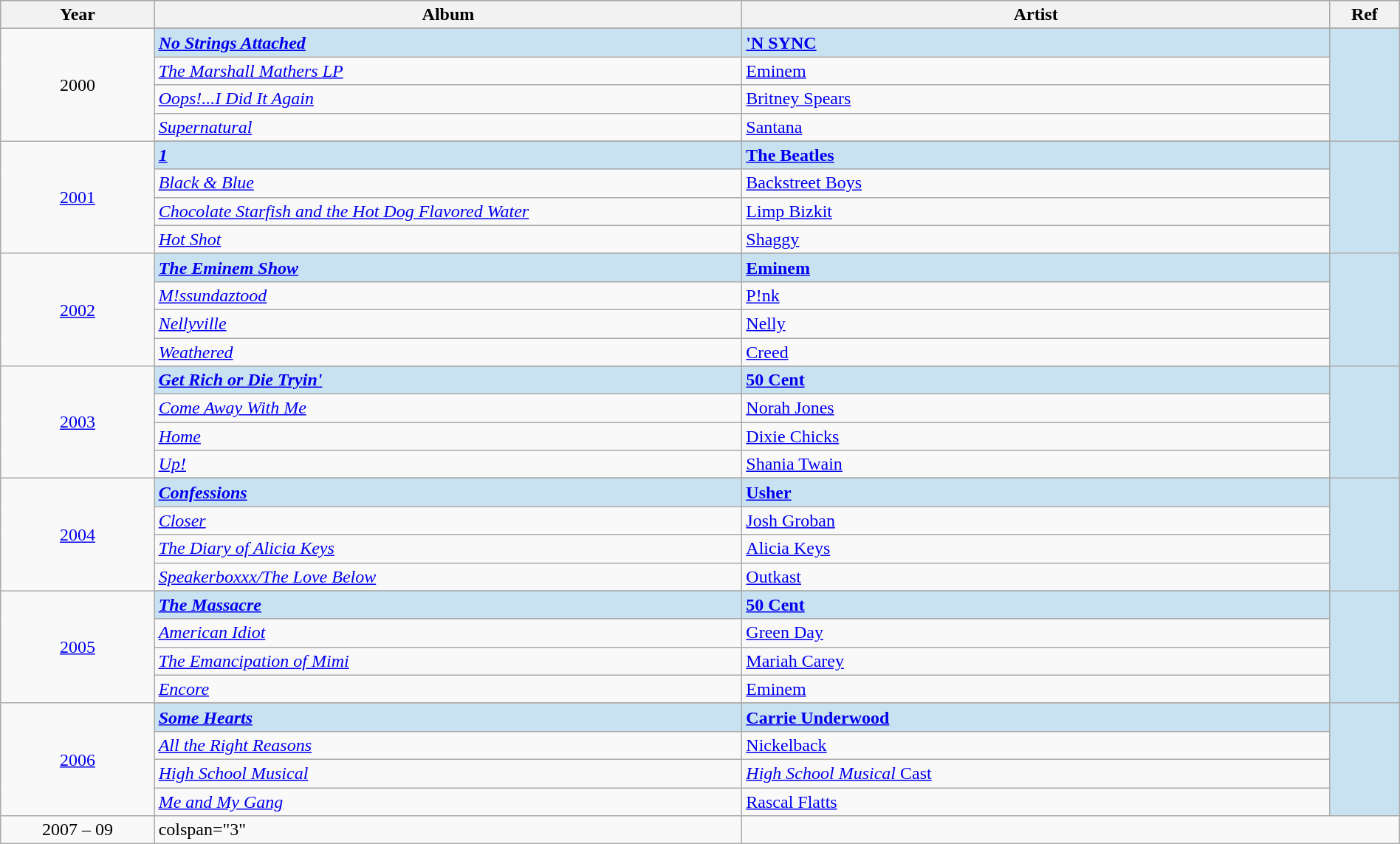<table class="wikitable" style="width:100%;">
<tr style="background:#bebebe;">
<th style="width:11%;">Year</th>
<th style="width:42%;">Album</th>
<th style="width:42%;">Artist</th>
<th style="width:5%;">Ref</th>
</tr>
<tr>
<td rowspan="5" align="center">2000</td>
</tr>
<tr style="background:#c9e2f2">
<td><strong><em><a href='#'>No Strings Attached</a></em></strong></td>
<td><strong><a href='#'>'N SYNC</a></strong></td>
<td rowspan="5" align="center"></td>
</tr>
<tr>
<td><em><a href='#'>The Marshall Mathers LP</a></em></td>
<td><a href='#'>Eminem</a></td>
</tr>
<tr>
<td><em><a href='#'>Oops!...I Did It Again</a></em></td>
<td><a href='#'>Britney Spears</a></td>
</tr>
<tr>
<td><em><a href='#'>Supernatural</a></em></td>
<td><a href='#'>Santana</a></td>
</tr>
<tr>
<td rowspan="5" align="center"><a href='#'>2001</a></td>
</tr>
<tr style="background:#c9e2f2">
<td><strong><em><a href='#'>1</a></em></strong></td>
<td><strong><a href='#'>The Beatles</a></strong></td>
<td rowspan="5" align="center"></td>
</tr>
<tr>
<td><em><a href='#'>Black & Blue</a></em></td>
<td><a href='#'>Backstreet Boys</a></td>
</tr>
<tr>
<td><em><a href='#'>Chocolate Starfish and the Hot Dog Flavored Water</a></em></td>
<td><a href='#'>Limp Bizkit</a></td>
</tr>
<tr>
<td><em><a href='#'>Hot Shot</a></em></td>
<td><a href='#'>Shaggy</a></td>
</tr>
<tr>
<td rowspan="5" align="center"><a href='#'>2002</a></td>
</tr>
<tr style="background:#c9e2f2">
<td><strong><em><a href='#'>The Eminem Show</a></em></strong></td>
<td><strong><a href='#'>Eminem</a></strong></td>
<td rowspan="5" align="center"></td>
</tr>
<tr>
<td><em><a href='#'>M!ssundaztood</a></em></td>
<td><a href='#'>P!nk</a></td>
</tr>
<tr>
<td><em><a href='#'>Nellyville</a></em></td>
<td><a href='#'>Nelly</a></td>
</tr>
<tr>
<td><em><a href='#'>Weathered</a></em></td>
<td><a href='#'>Creed</a></td>
</tr>
<tr>
<td rowspan="5" align="center"><a href='#'>2003</a></td>
</tr>
<tr style="background:#c9e2f2">
<td><strong><em><a href='#'>Get Rich or Die Tryin'</a></em></strong></td>
<td><strong><a href='#'>50 Cent</a></strong></td>
<td rowspan="5" align="center"></td>
</tr>
<tr>
<td><em><a href='#'>Come Away With Me</a></em></td>
<td><a href='#'>Norah Jones</a></td>
</tr>
<tr>
<td><em><a href='#'>Home</a></em></td>
<td><a href='#'>Dixie Chicks</a></td>
</tr>
<tr>
<td><em><a href='#'>Up!</a></em></td>
<td><a href='#'>Shania Twain</a></td>
</tr>
<tr>
<td rowspan="5" align="center"><a href='#'>2004</a></td>
</tr>
<tr style="background:#c9e2f2">
<td><strong><em><a href='#'>Confessions</a></em></strong></td>
<td><strong><a href='#'>Usher</a></strong></td>
<td rowspan="5" align="center"></td>
</tr>
<tr>
<td><em><a href='#'>Closer</a></em></td>
<td><a href='#'>Josh Groban</a></td>
</tr>
<tr>
<td><em><a href='#'>The Diary of Alicia Keys</a></em></td>
<td><a href='#'>Alicia Keys</a></td>
</tr>
<tr>
<td><em><a href='#'>Speakerboxxx/The Love Below</a></em></td>
<td><a href='#'>Outkast</a></td>
</tr>
<tr>
<td rowspan="5" align="center"><a href='#'>2005</a></td>
</tr>
<tr style="background:#c9e2f2">
<td><strong><em><a href='#'>The Massacre</a></em></strong></td>
<td><strong><a href='#'>50 Cent</a></strong></td>
<td rowspan="5" align="center"></td>
</tr>
<tr>
<td><em><a href='#'>American Idiot</a></em></td>
<td><a href='#'>Green Day</a></td>
</tr>
<tr>
<td><em><a href='#'>The Emancipation of Mimi</a></em></td>
<td><a href='#'>Mariah Carey</a></td>
</tr>
<tr>
<td><em><a href='#'>Encore</a></em></td>
<td><a href='#'>Eminem</a></td>
</tr>
<tr>
<td rowspan="5" align="center"><a href='#'>2006</a></td>
</tr>
<tr style="background:#c9e2f2">
<td><strong><em><a href='#'>Some Hearts</a></em></strong></td>
<td><strong><a href='#'>Carrie Underwood</a></strong></td>
<td rowspan="4" align="center"></td>
</tr>
<tr>
<td><em><a href='#'>All the Right Reasons</a></em></td>
<td><a href='#'>Nickelback</a></td>
</tr>
<tr>
<td><em><a href='#'>High School Musical</a></em></td>
<td><a href='#'><em>High School Musical</em> Cast</a></td>
</tr>
<tr>
<td><em><a href='#'>Me and My Gang</a></em></td>
<td><a href='#'>Rascal Flatts</a></td>
</tr>
<tr>
<td align="center">2007 – 09</td>
<td>colspan="3" </td>
</tr>
</table>
